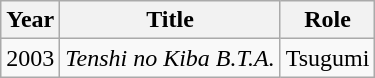<table class="wikitable">
<tr>
<th>Year</th>
<th>Title</th>
<th>Role</th>
</tr>
<tr>
<td>2003</td>
<td><em>Tenshi no Kiba B.T.A.</em></td>
<td>Tsugumi</td>
</tr>
</table>
